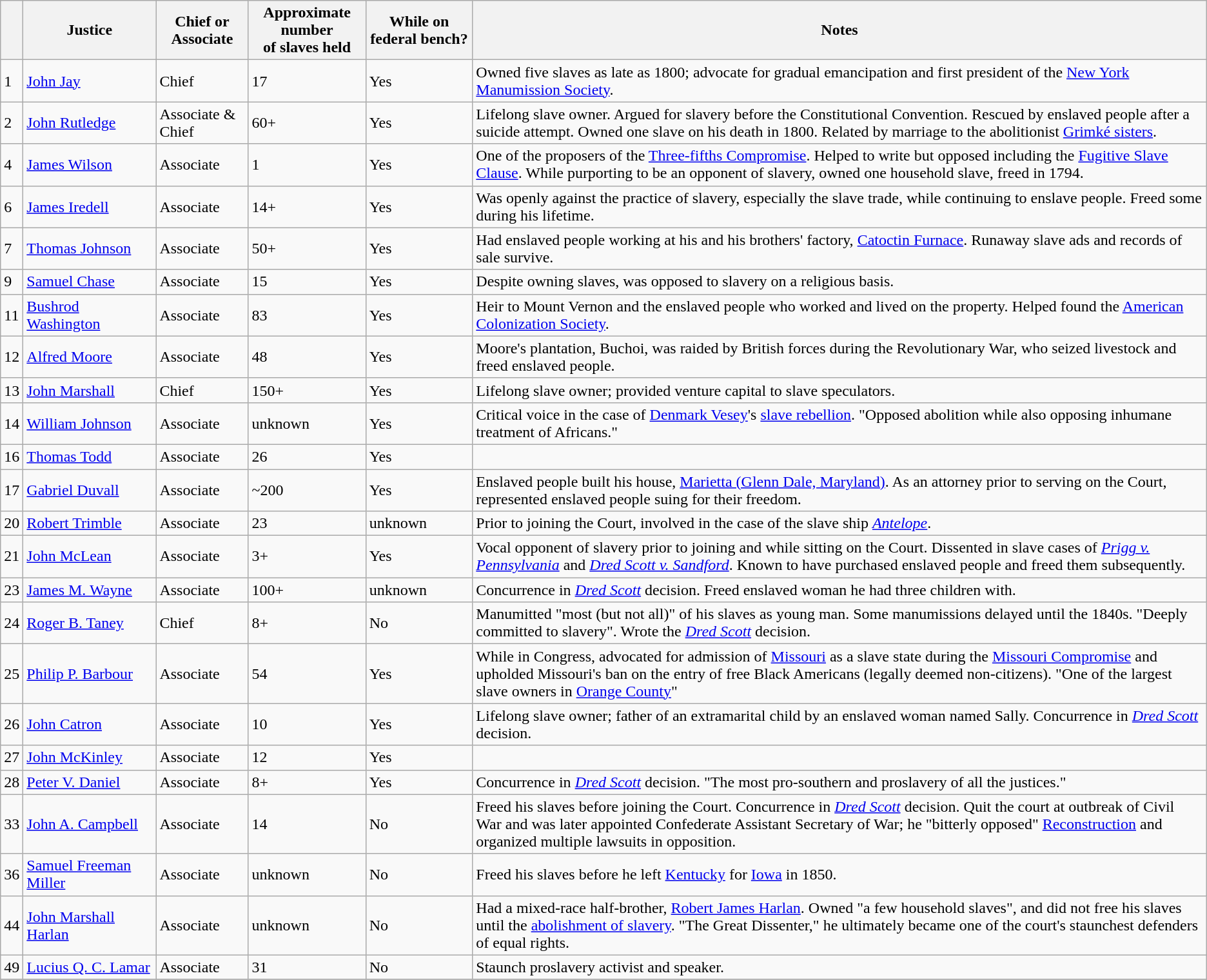<table class="wikitable sortable">
<tr>
<th></th>
<th scope="col" width="130px">Justice</th>
<th>Chief or Associate</th>
<th>Approximate number<br>of slaves held</th>
<th>While on federal bench?</th>
<th>Notes</th>
</tr>
<tr>
<td>1</td>
<td><a href='#'>John Jay</a></td>
<td>Chief</td>
<td>17</td>
<td>Yes<br></td>
<td>Owned five slaves as late as 1800; advocate for gradual emancipation and first president of the <a href='#'>New York Manumission Society</a>.</td>
</tr>
<tr>
<td>2</td>
<td><a href='#'>John Rutledge</a></td>
<td>Associate & Chief</td>
<td>60+</td>
<td>Yes<br></td>
<td>Lifelong slave owner. Argued for slavery before the Constitutional Convention. Rescued by enslaved people after a suicide attempt. Owned one slave on his death in 1800. Related by marriage to the abolitionist <a href='#'>Grimké sisters</a>.</td>
</tr>
<tr>
<td>4</td>
<td><a href='#'>James Wilson</a></td>
<td>Associate</td>
<td>1</td>
<td>Yes<br></td>
<td>One of the proposers of the <a href='#'>Three-fifths Compromise</a>. Helped to write but opposed including the <a href='#'>Fugitive Slave Clause</a>. While purporting to be an opponent of slavery, owned one household slave, freed in 1794.</td>
</tr>
<tr>
<td>6</td>
<td><a href='#'>James Iredell</a></td>
<td>Associate</td>
<td>14+</td>
<td>Yes<br></td>
<td>Was openly against the practice of slavery, especially the slave trade, while continuing to enslave people. Freed some during his lifetime.</td>
</tr>
<tr>
<td>7</td>
<td><a href='#'>Thomas Johnson</a></td>
<td>Associate</td>
<td>50+</td>
<td>Yes<br></td>
<td>Had enslaved people working at his and his brothers' factory, <a href='#'>Catoctin Furnace</a>. Runaway slave ads and records of sale survive.</td>
</tr>
<tr>
<td>9</td>
<td><a href='#'>Samuel Chase</a></td>
<td>Associate</td>
<td>15</td>
<td>Yes<br></td>
<td>Despite owning slaves, was opposed to slavery on a religious basis.</td>
</tr>
<tr>
<td>11</td>
<td><a href='#'>Bushrod Washington</a></td>
<td>Associate</td>
<td>83</td>
<td>Yes<br></td>
<td>Heir to Mount Vernon and the enslaved people who worked and lived on the property. Helped found the <a href='#'>American Colonization Society</a>.</td>
</tr>
<tr>
<td>12</td>
<td><a href='#'>Alfred Moore</a></td>
<td>Associate</td>
<td>48</td>
<td>Yes<br></td>
<td>Moore's plantation, Buchoi, was raided by British forces during the Revolutionary War, who seized livestock and freed enslaved people.</td>
</tr>
<tr>
<td>13</td>
<td><a href='#'>John Marshall</a></td>
<td>Chief</td>
<td>150+</td>
<td>Yes<br></td>
<td>Lifelong slave owner; provided venture capital to slave speculators.</td>
</tr>
<tr>
<td>14</td>
<td><a href='#'>William Johnson</a></td>
<td>Associate</td>
<td>unknown</td>
<td>Yes<br></td>
<td>Critical voice in the case of <a href='#'>Denmark Vesey</a>'s <a href='#'>slave rebellion</a>. "Opposed abolition while also opposing inhumane treatment of Africans."</td>
</tr>
<tr>
<td>16</td>
<td><a href='#'>Thomas Todd</a></td>
<td>Associate</td>
<td>26</td>
<td>Yes<br></td>
<td></td>
</tr>
<tr>
<td>17</td>
<td><a href='#'>Gabriel Duvall</a></td>
<td>Associate</td>
<td>~200</td>
<td>Yes<br></td>
<td>Enslaved people built his house, <a href='#'>Marietta (Glenn Dale, Maryland)</a>. As an attorney prior to serving on the Court, represented enslaved people suing for their freedom.</td>
</tr>
<tr>
<td>20</td>
<td><a href='#'>Robert Trimble</a></td>
<td>Associate</td>
<td>23</td>
<td>unknown<br></td>
<td>Prior to joining the Court, involved in the case of the slave ship <em><a href='#'>Antelope</a></em>.</td>
</tr>
<tr>
<td>21</td>
<td><a href='#'>John McLean</a></td>
<td>Associate</td>
<td>3+</td>
<td>Yes<br></td>
<td>Vocal opponent of slavery prior to joining and while sitting on the Court. Dissented in slave cases of <em><a href='#'>Prigg v. Pennsylvania</a></em> and <em><a href='#'>Dred Scott v. Sandford</a></em>. Known to have purchased enslaved people and freed them subsequently.</td>
</tr>
<tr>
<td>23</td>
<td><a href='#'>James M. Wayne</a></td>
<td>Associate</td>
<td>100+</td>
<td>unknown<br></td>
<td>Concurrence in <em><a href='#'>Dred Scott</a></em> decision. Freed enslaved woman he had three children with.</td>
</tr>
<tr>
<td>24</td>
<td><a href='#'>Roger B. Taney</a></td>
<td>Chief</td>
<td>8+</td>
<td>No<br></td>
<td>Manumitted "most (but not all)" of his slaves as young man. Some manumissions delayed until the 1840s. "Deeply committed to slavery". Wrote the <em><a href='#'>Dred Scott</a></em> decision.</td>
</tr>
<tr>
<td>25</td>
<td><a href='#'>Philip P. Barbour</a></td>
<td>Associate</td>
<td>54</td>
<td>Yes<br></td>
<td>While in Congress, advocated for admission of <a href='#'>Missouri</a> as a slave state during the <a href='#'>Missouri Compromise</a> and upholded Missouri's ban on the entry of free Black Americans (legally deemed non-citizens). "One of the largest slave owners in <a href='#'>Orange County</a>"</td>
</tr>
<tr>
<td>26</td>
<td><a href='#'>John Catron</a></td>
<td>Associate</td>
<td>10</td>
<td>Yes<br></td>
<td>Lifelong slave owner; father of an extramarital child by an enslaved woman named Sally. Concurrence in <em><a href='#'>Dred Scott</a></em> decision.</td>
</tr>
<tr>
<td>27</td>
<td><a href='#'>John McKinley</a></td>
<td>Associate</td>
<td>12</td>
<td>Yes<br></td>
<td></td>
</tr>
<tr>
<td>28</td>
<td><a href='#'>Peter V. Daniel</a></td>
<td>Associate</td>
<td>8+</td>
<td>Yes<br></td>
<td>Concurrence in <em><a href='#'>Dred Scott</a></em> decision. "The most pro-southern and proslavery of all the justices."</td>
</tr>
<tr>
<td>33</td>
<td><a href='#'>John A. Campbell</a></td>
<td>Associate</td>
<td>14</td>
<td>No<br></td>
<td>Freed his slaves before joining the Court. Concurrence in <em><a href='#'>Dred Scott</a></em> decision. Quit the court at outbreak of Civil War and was later appointed Confederate Assistant Secretary of War; he "bitterly opposed" <a href='#'>Reconstruction</a> and organized multiple lawsuits in opposition.</td>
</tr>
<tr>
<td>36</td>
<td><a href='#'>Samuel Freeman Miller</a></td>
<td>Associate</td>
<td>unknown</td>
<td>No<br></td>
<td>Freed his slaves before he left <a href='#'>Kentucky</a> for <a href='#'>Iowa</a> in 1850.</td>
</tr>
<tr>
<td>44</td>
<td><a href='#'>John Marshall Harlan</a></td>
<td>Associate</td>
<td>unknown</td>
<td>No<br></td>
<td>Had a mixed-race half-brother, <a href='#'>Robert James Harlan</a>. Owned "a few household slaves", and did not free his slaves until the <a href='#'>abolishment of slavery</a>. "The Great Dissenter," he ultimately became one of the court's staunchest defenders of equal rights.</td>
</tr>
<tr>
<td>49</td>
<td><a href='#'>Lucius Q. C. Lamar</a></td>
<td>Associate</td>
<td>31</td>
<td>No<br></td>
<td>Staunch proslavery activist and speaker.</td>
</tr>
<tr>
</tr>
</table>
